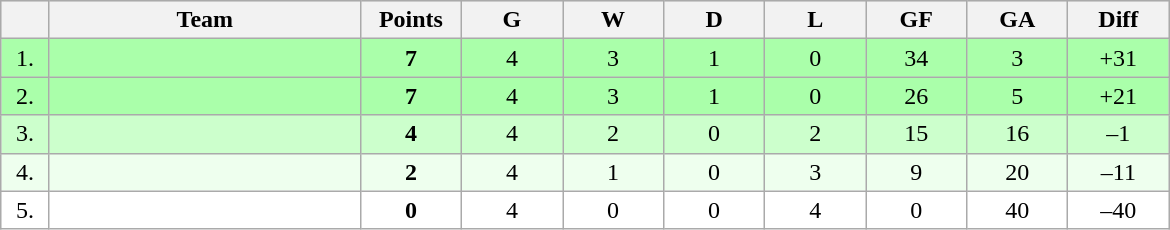<table class=wikitable style="text-align:center">
<tr bgcolor="#DCDCDC">
<th width="25"></th>
<th width="200">Team</th>
<th width="60">Points</th>
<th width="60">G</th>
<th width="60">W</th>
<th width="60">D</th>
<th width="60">L</th>
<th width="60">GF</th>
<th width="60">GA</th>
<th width="60">Diff</th>
</tr>
<tr bgcolor=#AAFFAA>
<td>1.</td>
<td align=left></td>
<td><strong>7</strong></td>
<td>4</td>
<td>3</td>
<td>1</td>
<td>0</td>
<td>34</td>
<td>3</td>
<td>+31</td>
</tr>
<tr bgcolor=#AAFFAA>
<td>2.</td>
<td align=left></td>
<td><strong>7</strong></td>
<td>4</td>
<td>3</td>
<td>1</td>
<td>0</td>
<td>26</td>
<td>5</td>
<td>+21</td>
</tr>
<tr bgcolor=#CCFFCC>
<td>3.</td>
<td align=left></td>
<td><strong>4</strong></td>
<td>4</td>
<td>2</td>
<td>0</td>
<td>2</td>
<td>15</td>
<td>16</td>
<td>–1</td>
</tr>
<tr bgcolor=#EEFFEE>
<td>4.</td>
<td align=left></td>
<td><strong>2</strong></td>
<td>4</td>
<td>1</td>
<td>0</td>
<td>3</td>
<td>9</td>
<td>20</td>
<td>–11</td>
</tr>
<tr bgcolor=#FFFFFF>
<td>5.</td>
<td align=left></td>
<td><strong>0</strong></td>
<td>4</td>
<td>0</td>
<td>0</td>
<td>4</td>
<td>0</td>
<td>40</td>
<td>–40</td>
</tr>
</table>
